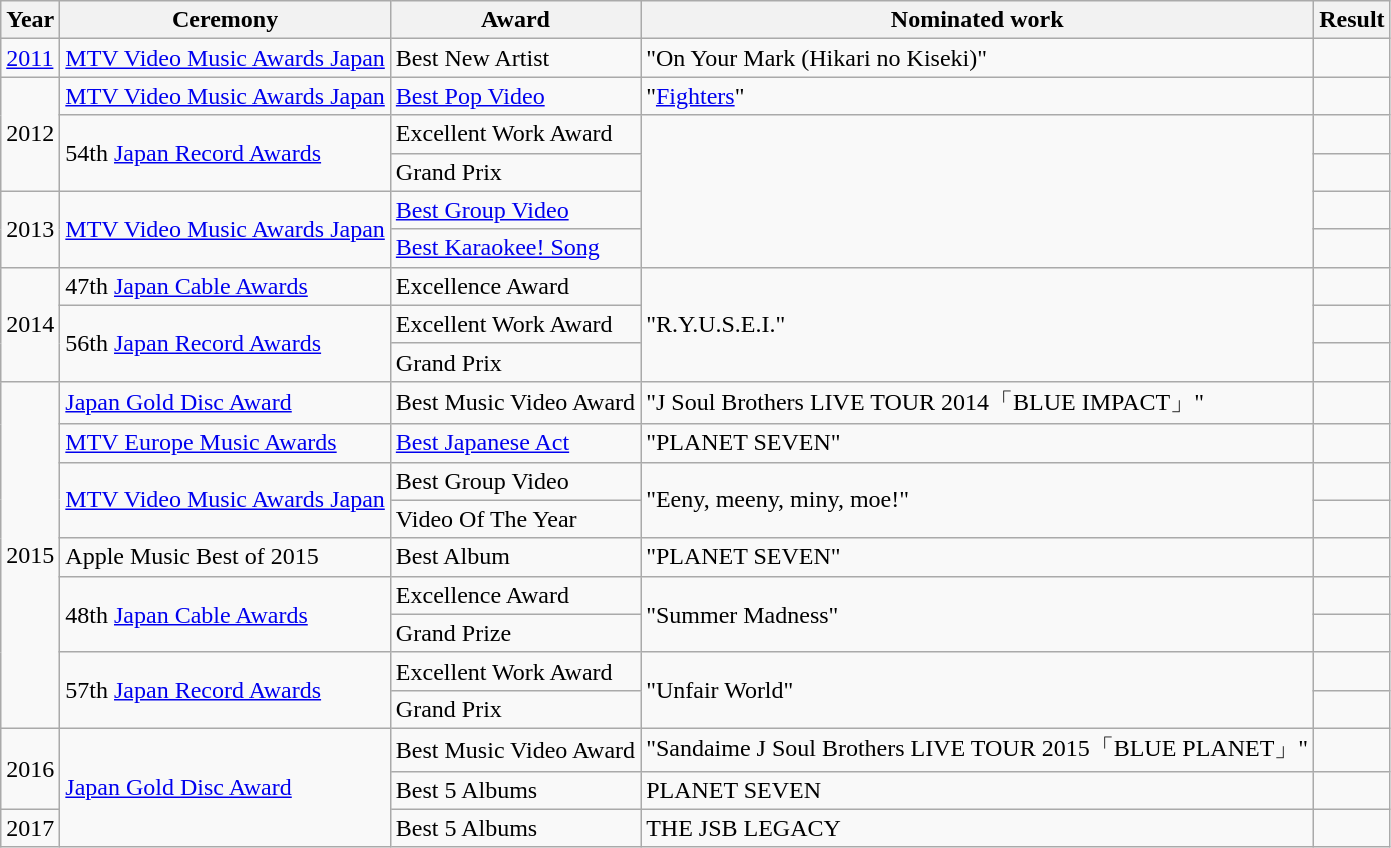<table class="wikitable">
<tr>
<th>Year</th>
<th>Ceremony</th>
<th>Award</th>
<th>Nominated work</th>
<th>Result</th>
</tr>
<tr>
<td><a href='#'>2011</a></td>
<td><a href='#'>MTV Video Music Awards Japan</a></td>
<td>Best New Artist</td>
<td>"On Your Mark (Hikari no Kiseki)"</td>
<td></td>
</tr>
<tr>
<td rowspan=3>2012</td>
<td><a href='#'>MTV Video Music Awards Japan</a></td>
<td><a href='#'>Best Pop Video</a></td>
<td>"<a href='#'>Fighters</a>"</td>
<td></td>
</tr>
<tr>
<td rowspan="2">54th <a href='#'>Japan Record Awards</a></td>
<td>Excellent Work Award</td>
<td rowspan="4"></td>
<td></td>
</tr>
<tr>
<td>Grand Prix</td>
<td></td>
</tr>
<tr>
<td rowspan=2>2013</td>
<td rowspan="2"><a href='#'>MTV Video Music Awards Japan</a></td>
<td><a href='#'>Best Group Video</a></td>
<td></td>
</tr>
<tr>
<td><a href='#'>Best Karaokee! Song</a></td>
<td></td>
</tr>
<tr>
<td rowspan=3>2014</td>
<td>47th <a href='#'>Japan Cable Awards</a></td>
<td>Excellence Award</td>
<td rowspan="3">"R.Y.U.S.E.I."</td>
<td></td>
</tr>
<tr>
<td rowspan="2">56th <a href='#'>Japan Record Awards</a></td>
<td>Excellent Work Award</td>
<td></td>
</tr>
<tr>
<td>Grand Prix</td>
<td></td>
</tr>
<tr>
<td rowspan=9>2015</td>
<td><a href='#'>Japan Gold Disc Award</a></td>
<td>Best Music Video Award</td>
<td>"J Soul Brothers LIVE TOUR 2014「BLUE IMPACT」"</td>
<td></td>
</tr>
<tr>
<td><a href='#'>MTV Europe Music Awards</a></td>
<td><a href='#'>Best Japanese Act</a></td>
<td>"PLANET SEVEN"</td>
<td></td>
</tr>
<tr>
<td rowspan="2"><a href='#'>MTV Video Music Awards Japan</a></td>
<td>Best Group Video</td>
<td rowspan="2">"Eeny, meeny, miny, moe!"</td>
<td></td>
</tr>
<tr>
<td>Video Of The Year</td>
<td></td>
</tr>
<tr>
<td>Apple Music Best of 2015 </td>
<td>Best Album</td>
<td>"PLANET SEVEN"</td>
<td></td>
</tr>
<tr>
<td rowspan="2">48th <a href='#'>Japan Cable Awards</a></td>
<td>Excellence Award</td>
<td rowspan="2">"Summer Madness"</td>
<td></td>
</tr>
<tr>
<td>Grand Prize</td>
<td></td>
</tr>
<tr>
<td rowspan="2">57th <a href='#'>Japan Record Awards</a></td>
<td>Excellent Work Award</td>
<td rowspan="2">"Unfair World"</td>
<td></td>
</tr>
<tr>
<td>Grand Prix</td>
<td></td>
</tr>
<tr>
<td rowspan=2>2016</td>
<td rowspan=3><a href='#'>Japan Gold Disc Award</a></td>
<td>Best Music Video Award</td>
<td>"Sandaime J Soul Brothers LIVE TOUR 2015「BLUE PLANET」"</td>
<td></td>
</tr>
<tr>
<td>Best 5 Albums</td>
<td>PLANET SEVEN</td>
<td></td>
</tr>
<tr>
<td rowspan=1>2017</td>
<td>Best 5 Albums</td>
<td>THE JSB LEGACY</td>
<td></td>
</tr>
</table>
